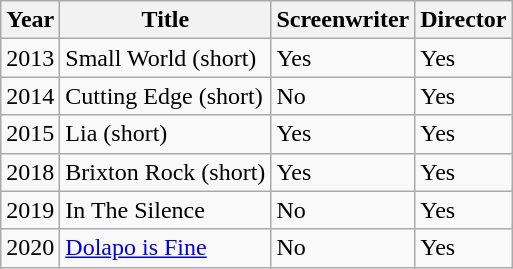<table class="wikitable">
<tr>
<th>Year</th>
<th>Title</th>
<th>Screenwriter</th>
<th>Director</th>
</tr>
<tr>
<td>2013</td>
<td>Small World (short)</td>
<td>Yes</td>
<td>Yes</td>
</tr>
<tr>
<td>2014</td>
<td>Cutting Edge (short)</td>
<td>No</td>
<td>Yes</td>
</tr>
<tr>
<td>2015</td>
<td>Lia (short)</td>
<td>Yes</td>
<td>Yes</td>
</tr>
<tr>
<td>2018</td>
<td>Brixton Rock (short)</td>
<td>Yes</td>
<td>Yes</td>
</tr>
<tr>
<td>2019</td>
<td>In The Silence</td>
<td>No</td>
<td>Yes</td>
</tr>
<tr>
<td>2020</td>
<td><a href='#'>Dolapo is Fine</a></td>
<td>No</td>
<td>Yes</td>
</tr>
</table>
